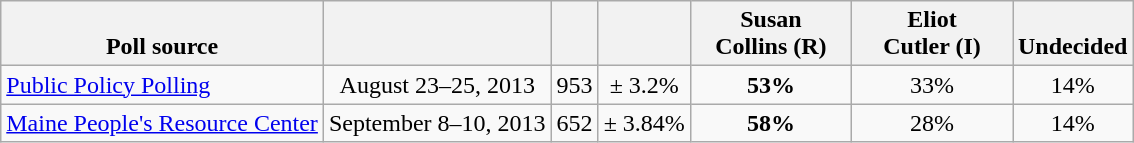<table class="wikitable" style="text-align:center">
<tr valign= bottom>
<th>Poll source</th>
<th></th>
<th></th>
<th></th>
<th style="width:100px;">Susan<br>Collins (R)</th>
<th style="width:100px;">Eliot<br>Cutler (I)</th>
<th>Undecided</th>
</tr>
<tr>
<td align=left><a href='#'>Public Policy Polling</a></td>
<td>August 23–25, 2013</td>
<td>953</td>
<td>± 3.2%</td>
<td><strong>53%</strong></td>
<td>33%</td>
<td>14%</td>
</tr>
<tr>
<td align=left><a href='#'>Maine People's Resource Center</a></td>
<td>September 8–10, 2013</td>
<td>652</td>
<td>± 3.84%</td>
<td><strong>58%</strong></td>
<td>28%</td>
<td>14%</td>
</tr>
</table>
